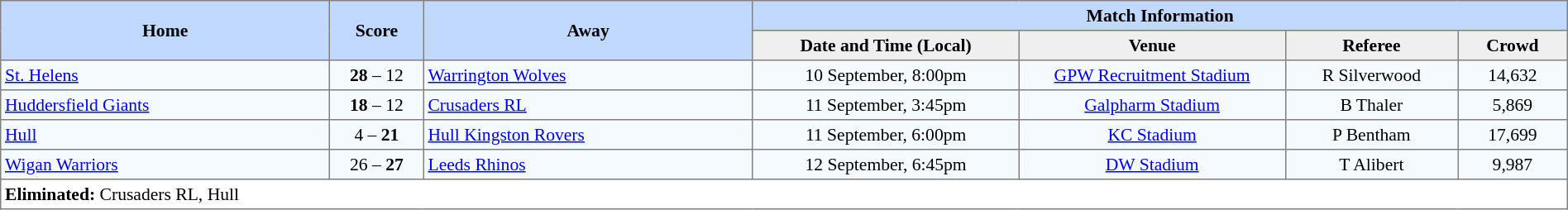<table border=1 style="border-collapse:collapse; font-size:90%; text-align:center;" cellpadding=3 cellspacing=0 width=100%>
<tr bgcolor=#C1D8FF>
<th rowspan=2 width=21%>Home</th>
<th rowspan=2 width=6%>Score</th>
<th rowspan=2 width=21%>Away</th>
<th colspan=6>Match Information</th>
</tr>
<tr bgcolor=#EFEFEF>
<th width=17%>Date and Time (Local)</th>
<th width=17%>Venue</th>
<th width=11%>Referee</th>
<th width=7%>Crowd</th>
</tr>
<tr align=center bgcolor=#F5FAFF>
<td align=left> <a href='#'>St. Helens</a></td>
<td><strong>28</strong> – 12</td>
<td align=left> <a href='#'>Warrington Wolves</a></td>
<td>10 September, 8:00pm</td>
<td><a href='#'>GPW Recruitment Stadium</a></td>
<td>R Silverwood</td>
<td>14,632</td>
</tr>
<tr align=center bgcolor=#F5FAFF>
<td align=left> <a href='#'>Huddersfield Giants</a></td>
<td><strong>18</strong> – 12</td>
<td align=left> <a href='#'>Crusaders RL</a></td>
<td>11 September, 3:45pm</td>
<td><a href='#'>Galpharm Stadium</a></td>
<td>B Thaler</td>
<td>5,869</td>
</tr>
<tr align=center bgcolor=#F5FAFF>
<td align=left> <a href='#'>Hull</a></td>
<td>4 – <strong>21</strong></td>
<td align=left> <a href='#'>Hull Kingston Rovers</a></td>
<td>11 September, 6:00pm</td>
<td><a href='#'>KC Stadium</a></td>
<td>P Bentham</td>
<td>17,699</td>
</tr>
<tr align=center bgcolor=#F5FAFF>
<td align=left> <a href='#'>Wigan Warriors</a></td>
<td>26 – <strong>27</strong></td>
<td align=left> <a href='#'>Leeds Rhinos</a></td>
<td>12 September, 6:45pm</td>
<td><a href='#'>DW Stadium</a></td>
<td>T Alibert</td>
<td>9,987</td>
</tr>
<tr>
<td colspan="7" align="left"><strong>Eliminated:</strong> Crusaders RL, Hull</td>
</tr>
</table>
